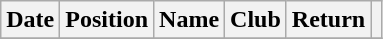<table class="wikitable" style="text-align:center;">
<tr>
<th>Date</th>
<th>Position</th>
<th>Name</th>
<th>Club</th>
<th>Return</th>
<th></th>
</tr>
<tr>
</tr>
</table>
